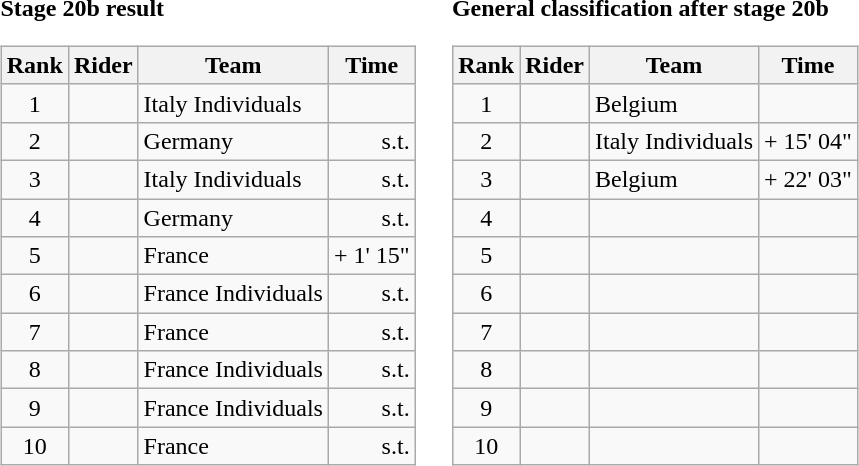<table>
<tr>
<td><strong>Stage 20b result</strong><br><table class="wikitable">
<tr>
<th scope="col">Rank</th>
<th scope="col">Rider</th>
<th scope="col">Team</th>
<th scope="col">Time</th>
</tr>
<tr>
<td style="text-align:center;">1</td>
<td></td>
<td>Italy Individuals</td>
<td style="text-align:right;"></td>
</tr>
<tr>
<td style="text-align:center;">2</td>
<td></td>
<td>Germany</td>
<td style="text-align:right;">s.t.</td>
</tr>
<tr>
<td style="text-align:center;">3</td>
<td></td>
<td>Italy Individuals</td>
<td style="text-align:right;">s.t.</td>
</tr>
<tr>
<td style="text-align:center;">4</td>
<td></td>
<td>Germany</td>
<td style="text-align:right;">s.t.</td>
</tr>
<tr>
<td style="text-align:center;">5</td>
<td></td>
<td>France</td>
<td style="text-align:right;">+ 1' 15"</td>
</tr>
<tr>
<td style="text-align:center;">6</td>
<td></td>
<td>France Individuals</td>
<td style="text-align:right;">s.t.</td>
</tr>
<tr>
<td style="text-align:center;">7</td>
<td></td>
<td>France</td>
<td style="text-align:right;">s.t.</td>
</tr>
<tr>
<td style="text-align:center;">8</td>
<td></td>
<td>France Individuals</td>
<td style="text-align:right;">s.t.</td>
</tr>
<tr>
<td style="text-align:center;">9</td>
<td></td>
<td>France Individuals</td>
<td style="text-align:right;">s.t.</td>
</tr>
<tr>
<td style="text-align:center;">10</td>
<td></td>
<td>France</td>
<td style="text-align:right;">s.t.</td>
</tr>
</table>
</td>
<td></td>
<td><strong>General classification after stage 20b</strong><br><table class="wikitable">
<tr>
<th scope="col">Rank</th>
<th scope="col">Rider</th>
<th scope="col">Team</th>
<th scope="col">Time</th>
</tr>
<tr>
<td style="text-align:center;">1</td>
<td></td>
<td>Belgium</td>
<td style="text-align:right;"></td>
</tr>
<tr>
<td style="text-align:center;">2</td>
<td></td>
<td>Italy Individuals</td>
<td style="text-align:right;">+ 15' 04"</td>
</tr>
<tr>
<td style="text-align:center;">3</td>
<td></td>
<td>Belgium</td>
<td style="text-align:right;">+ 22' 03"</td>
</tr>
<tr>
<td style="text-align:center;">4</td>
<td></td>
<td></td>
<td></td>
</tr>
<tr>
<td style="text-align:center;">5</td>
<td></td>
<td></td>
<td></td>
</tr>
<tr>
<td style="text-align:center;">6</td>
<td></td>
<td></td>
<td></td>
</tr>
<tr>
<td style="text-align:center;">7</td>
<td></td>
<td></td>
<td></td>
</tr>
<tr>
<td style="text-align:center;">8</td>
<td></td>
<td></td>
<td></td>
</tr>
<tr>
<td style="text-align:center;">9</td>
<td></td>
<td></td>
<td></td>
</tr>
<tr>
<td style="text-align:center;">10</td>
<td></td>
<td></td>
<td></td>
</tr>
</table>
</td>
</tr>
</table>
